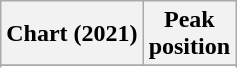<table class="wikitable sortable plainrowheaders" style="text-align:center">
<tr>
<th scope="col">Chart (2021)</th>
<th scope="col">Peak<br>position</th>
</tr>
<tr>
</tr>
<tr>
</tr>
<tr>
</tr>
</table>
